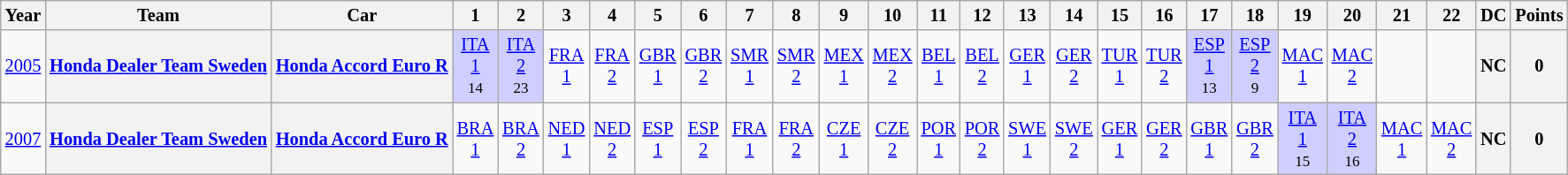<table class="wikitable" style="text-align:center; font-size:85%">
<tr>
<th>Year</th>
<th>Team</th>
<th>Car</th>
<th>1</th>
<th>2</th>
<th>3</th>
<th>4</th>
<th>5</th>
<th>6</th>
<th>7</th>
<th>8</th>
<th>9</th>
<th>10</th>
<th>11</th>
<th>12</th>
<th>13</th>
<th>14</th>
<th>15</th>
<th>16</th>
<th>17</th>
<th>18</th>
<th>19</th>
<th>20</th>
<th>21</th>
<th>22</th>
<th>DC</th>
<th>Points</th>
</tr>
<tr>
<td><a href='#'>2005</a></td>
<th><a href='#'>Honda Dealer Team Sweden</a></th>
<th><a href='#'>Honda Accord Euro R</a></th>
<td style="background:#cfcfff;"><a href='#'>ITA<br>1</a><br><small>14</small></td>
<td style="background:#cfcfff;"><a href='#'>ITA<br>2</a><br><small>23</small></td>
<td><a href='#'>FRA<br>1</a></td>
<td><a href='#'>FRA<br>2</a></td>
<td><a href='#'>GBR<br>1</a></td>
<td><a href='#'>GBR<br>2</a></td>
<td><a href='#'>SMR<br>1</a></td>
<td><a href='#'>SMR<br>2</a></td>
<td><a href='#'>MEX<br>1</a></td>
<td><a href='#'>MEX<br>2</a></td>
<td><a href='#'>BEL<br>1</a></td>
<td><a href='#'>BEL<br>2</a></td>
<td><a href='#'>GER<br>1</a></td>
<td><a href='#'>GER<br>2</a></td>
<td><a href='#'>TUR<br>1</a></td>
<td><a href='#'>TUR<br>2</a></td>
<td style="background:#cfcfff;"><a href='#'>ESP<br>1</a><br><small>13</small></td>
<td style="background:#cfcfff;"><a href='#'>ESP<br>2</a><br><small>9</small></td>
<td><a href='#'>MAC<br>1</a></td>
<td><a href='#'>MAC<br>2</a></td>
<td></td>
<td></td>
<th>NC</th>
<th>0</th>
</tr>
<tr>
<td><a href='#'>2007</a></td>
<th><a href='#'>Honda Dealer Team Sweden</a></th>
<th><a href='#'>Honda Accord Euro R</a></th>
<td><a href='#'>BRA<br>1</a></td>
<td><a href='#'>BRA<br>2</a></td>
<td><a href='#'>NED<br>1</a></td>
<td><a href='#'>NED<br>2</a></td>
<td><a href='#'>ESP<br>1</a></td>
<td><a href='#'>ESP<br>2</a></td>
<td><a href='#'>FRA<br>1</a></td>
<td><a href='#'>FRA<br>2</a></td>
<td><a href='#'>CZE<br>1</a></td>
<td><a href='#'>CZE<br>2</a></td>
<td><a href='#'>POR<br>1</a></td>
<td><a href='#'>POR<br>2</a></td>
<td><a href='#'>SWE<br>1</a></td>
<td><a href='#'>SWE<br>2</a></td>
<td><a href='#'>GER<br>1</a></td>
<td><a href='#'>GER<br>2</a></td>
<td><a href='#'>GBR<br>1</a></td>
<td><a href='#'>GBR<br>2</a></td>
<td style="background:#cfcfff;"><a href='#'>ITA<br>1</a><br><small>15</small></td>
<td style="background:#cfcfff;"><a href='#'>ITA<br>2</a><br><small>16</small></td>
<td><a href='#'>MAC<br>1</a></td>
<td><a href='#'>MAC<br>2</a></td>
<th>NC</th>
<th>0</th>
</tr>
</table>
